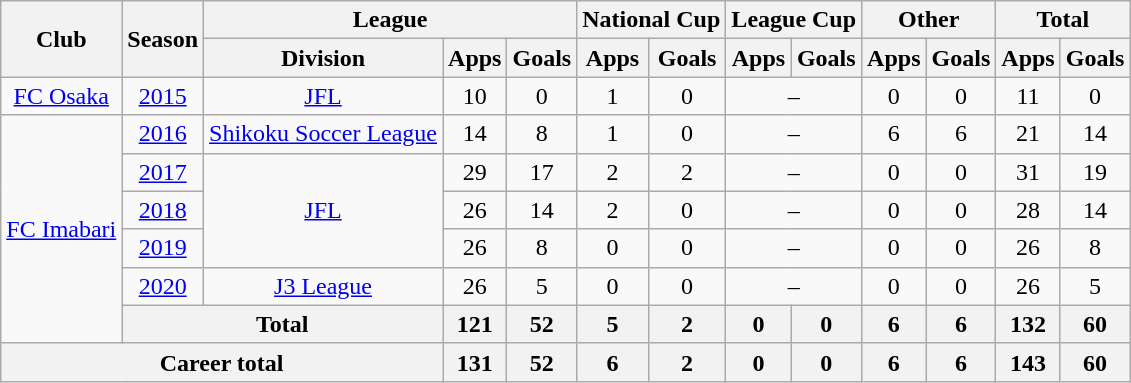<table class="wikitable" style="text-align: center">
<tr>
<th rowspan="2">Club</th>
<th rowspan="2">Season</th>
<th colspan="3">League</th>
<th colspan="2">National Cup</th>
<th colspan="2">League Cup</th>
<th colspan="2">Other</th>
<th colspan="2">Total</th>
</tr>
<tr>
<th>Division</th>
<th>Apps</th>
<th>Goals</th>
<th>Apps</th>
<th>Goals</th>
<th>Apps</th>
<th>Goals</th>
<th>Apps</th>
<th>Goals</th>
<th>Apps</th>
<th>Goals</th>
</tr>
<tr>
<td><a href='#'>FC Osaka</a></td>
<td><a href='#'>2015</a></td>
<td><a href='#'>JFL</a></td>
<td>10</td>
<td>0</td>
<td>1</td>
<td>0</td>
<td colspan="2">–</td>
<td>0</td>
<td>0</td>
<td>11</td>
<td>0</td>
</tr>
<tr>
<td rowspan="6"><a href='#'>FC Imabari</a></td>
<td><a href='#'>2016</a></td>
<td><a href='#'>Shikoku Soccer League</a></td>
<td>14</td>
<td>8</td>
<td>1</td>
<td>0</td>
<td colspan="2">–</td>
<td>6</td>
<td>6</td>
<td>21</td>
<td>14</td>
</tr>
<tr>
<td><a href='#'>2017</a></td>
<td rowspan="3"><a href='#'>JFL</a></td>
<td>29</td>
<td>17</td>
<td>2</td>
<td>2</td>
<td colspan="2">–</td>
<td>0</td>
<td>0</td>
<td>31</td>
<td>19</td>
</tr>
<tr>
<td><a href='#'>2018</a></td>
<td>26</td>
<td>14</td>
<td>2</td>
<td>0</td>
<td colspan="2">–</td>
<td>0</td>
<td>0</td>
<td>28</td>
<td>14</td>
</tr>
<tr>
<td><a href='#'>2019</a></td>
<td>26</td>
<td>8</td>
<td>0</td>
<td>0</td>
<td colspan="2">–</td>
<td>0</td>
<td>0</td>
<td>26</td>
<td>8</td>
</tr>
<tr>
<td><a href='#'>2020</a></td>
<td><a href='#'>J3 League</a></td>
<td>26</td>
<td>5</td>
<td>0</td>
<td>0</td>
<td colspan="2">–</td>
<td>0</td>
<td>0</td>
<td>26</td>
<td>5</td>
</tr>
<tr>
<th colspan=2>Total</th>
<th>121</th>
<th>52</th>
<th>5</th>
<th>2</th>
<th>0</th>
<th>0</th>
<th>6</th>
<th>6</th>
<th>132</th>
<th>60</th>
</tr>
<tr>
<th colspan=3>Career total</th>
<th>131</th>
<th>52</th>
<th>6</th>
<th>2</th>
<th>0</th>
<th>0</th>
<th>6</th>
<th>6</th>
<th>143</th>
<th>60</th>
</tr>
</table>
